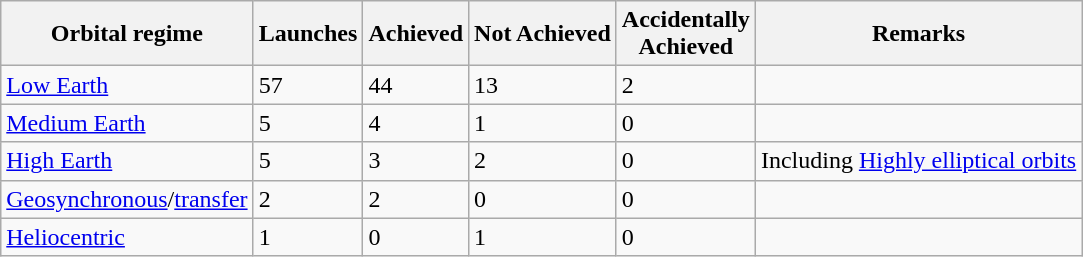<table class="wikitable sortable">
<tr>
<th>Orbital regime</th>
<th>Launches</th>
<th>Achieved</th>
<th>Not Achieved</th>
<th>Accidentally<br>Achieved</th>
<th>Remarks</th>
</tr>
<tr>
<td><a href='#'>Low Earth</a></td>
<td>57</td>
<td>44</td>
<td>13</td>
<td>2</td>
<td></td>
</tr>
<tr>
<td><a href='#'>Medium Earth</a></td>
<td>5</td>
<td>4</td>
<td>1</td>
<td>0</td>
<td></td>
</tr>
<tr>
<td><a href='#'>High Earth</a></td>
<td>5</td>
<td>3</td>
<td>2</td>
<td>0</td>
<td>Including <a href='#'>Highly elliptical orbits</a></td>
</tr>
<tr>
<td><a href='#'>Geosynchronous</a>/<a href='#'>transfer</a></td>
<td>2</td>
<td>2</td>
<td>0</td>
<td>0</td>
<td></td>
</tr>
<tr>
<td><a href='#'>Heliocentric</a></td>
<td>1</td>
<td>0</td>
<td>1</td>
<td>0</td>
<td></td>
</tr>
</table>
